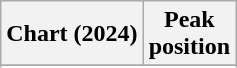<table class="wikitable sortable plainrowheaders" style="text-align:center">
<tr>
<th scope="col">Chart (2024)</th>
<th scope="col">Peak<br>position</th>
</tr>
<tr>
</tr>
<tr>
</tr>
</table>
